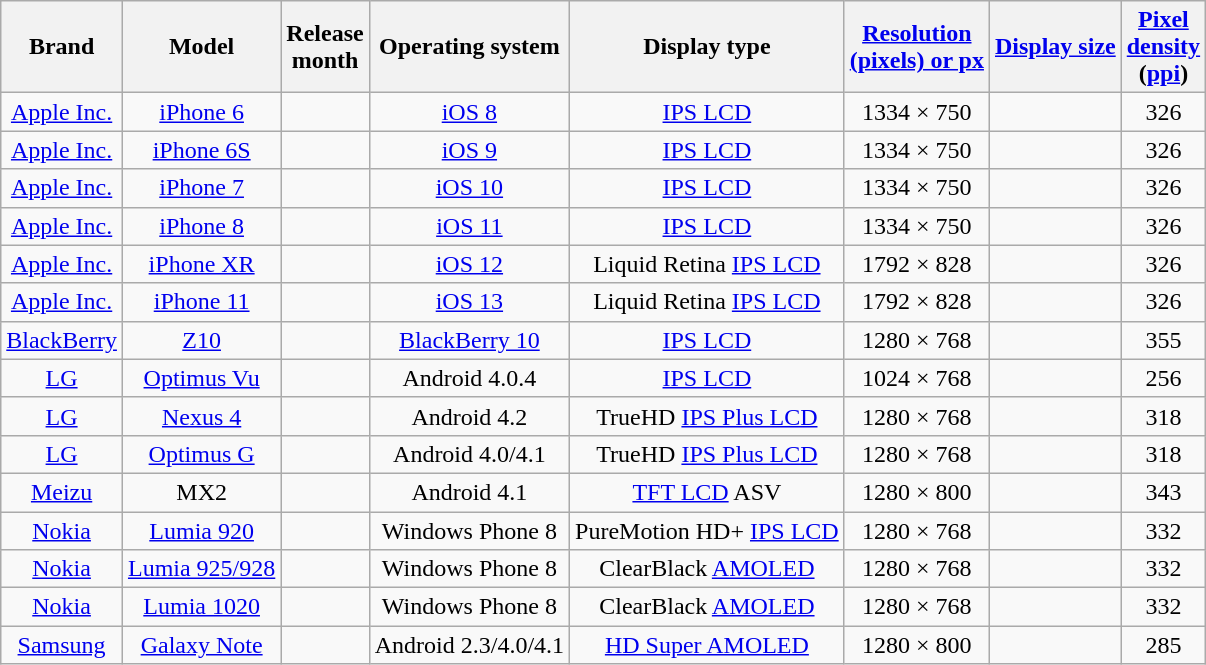<table style="text-align: center;" class="wikitable sortable">
<tr>
<th>Brand</th>
<th>Model</th>
<th scope="col" data-sort-type="dates">Release<br>month</th>
<th>Operating system</th>
<th>Display type</th>
<th scope="col" data-sort-type="number"><a href='#'>Resolution<br>(pixels) or px</a></th>
<th scope="col" data-sort-type="number"><a href='#'>Display size</a></th>
<th scope="col" data-sort-type="number"><a href='#'>Pixel<br>density</a><br>(<a href='#'>ppi</a>)</th>
</tr>
<tr>
<td><a href='#'>Apple Inc.</a></td>
<td><a href='#'>iPhone 6</a></td>
<td></td>
<td><a href='#'>iOS 8</a></td>
<td><a href='#'>IPS LCD</a></td>
<td>1334 × 750</td>
<td></td>
<td>326</td>
</tr>
<tr>
<td><a href='#'>Apple Inc.</a></td>
<td><a href='#'>iPhone 6S</a></td>
<td></td>
<td><a href='#'>iOS 9</a></td>
<td><a href='#'>IPS LCD</a></td>
<td>1334 × 750</td>
<td></td>
<td>326</td>
</tr>
<tr>
<td><a href='#'>Apple Inc.</a></td>
<td><a href='#'>iPhone 7</a></td>
<td></td>
<td><a href='#'>iOS 10</a></td>
<td><a href='#'>IPS LCD</a></td>
<td>1334 × 750</td>
<td></td>
<td>326</td>
</tr>
<tr>
<td><a href='#'>Apple Inc.</a></td>
<td><a href='#'>iPhone 8</a></td>
<td></td>
<td><a href='#'>iOS 11</a></td>
<td><a href='#'>IPS LCD</a></td>
<td>1334 × 750</td>
<td></td>
<td>326</td>
</tr>
<tr>
<td><a href='#'>Apple Inc.</a></td>
<td><a href='#'>iPhone XR</a></td>
<td></td>
<td><a href='#'>iOS 12</a></td>
<td>Liquid Retina <a href='#'>IPS LCD</a></td>
<td>1792 × 828</td>
<td></td>
<td>326</td>
</tr>
<tr>
<td><a href='#'>Apple Inc.</a></td>
<td><a href='#'>iPhone 11</a></td>
<td></td>
<td><a href='#'>iOS 13</a></td>
<td>Liquid Retina <a href='#'>IPS LCD</a></td>
<td>1792 × 828</td>
<td></td>
<td>326</td>
</tr>
<tr>
<td><a href='#'>BlackBerry</a></td>
<td><a href='#'>Z10</a></td>
<td></td>
<td><a href='#'>BlackBerry 10</a></td>
<td><a href='#'>IPS LCD</a></td>
<td>1280 × 768</td>
<td></td>
<td>355</td>
</tr>
<tr>
<td><a href='#'>LG</a></td>
<td><a href='#'>Optimus Vu</a></td>
<td></td>
<td>Android 4.0.4</td>
<td><a href='#'>IPS LCD</a></td>
<td>1024 × 768</td>
<td></td>
<td>256</td>
</tr>
<tr>
<td><a href='#'>LG</a></td>
<td><a href='#'>Nexus 4</a></td>
<td></td>
<td>Android 4.2</td>
<td>TrueHD <a href='#'>IPS Plus LCD</a></td>
<td>1280 × 768</td>
<td></td>
<td>318</td>
</tr>
<tr>
<td><a href='#'>LG</a></td>
<td><a href='#'>Optimus G</a></td>
<td></td>
<td>Android 4.0/4.1</td>
<td>TrueHD <a href='#'>IPS Plus LCD</a></td>
<td>1280 × 768</td>
<td></td>
<td>318</td>
</tr>
<tr>
<td><a href='#'>Meizu</a></td>
<td>MX2</td>
<td></td>
<td>Android 4.1</td>
<td><a href='#'>TFT LCD</a> ASV</td>
<td>1280 × 800</td>
<td></td>
<td>343</td>
</tr>
<tr>
<td><a href='#'>Nokia</a></td>
<td><a href='#'>Lumia 920</a></td>
<td></td>
<td>Windows Phone 8</td>
<td>PureMotion HD+ <a href='#'>IPS LCD</a></td>
<td>1280 × 768</td>
<td></td>
<td>332</td>
</tr>
<tr>
<td><a href='#'>Nokia</a></td>
<td><a href='#'>Lumia 925/928</a></td>
<td></td>
<td>Windows Phone 8</td>
<td>ClearBlack <a href='#'>AMOLED</a></td>
<td>1280 × 768</td>
<td></td>
<td>332</td>
</tr>
<tr>
<td><a href='#'>Nokia</a></td>
<td><a href='#'>Lumia 1020</a></td>
<td></td>
<td>Windows Phone 8</td>
<td>ClearBlack <a href='#'>AMOLED</a></td>
<td>1280 × 768</td>
<td></td>
<td>332</td>
</tr>
<tr>
<td><a href='#'>Samsung</a></td>
<td><a href='#'>Galaxy Note</a></td>
<td></td>
<td>Android 2.3/4.0/4.1</td>
<td><a href='#'>HD Super AMOLED</a></td>
<td>1280 × 800</td>
<td></td>
<td>285</td>
</tr>
</table>
